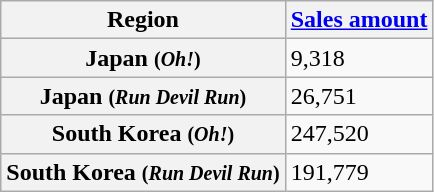<table class="wikitable sortable plainrowheaders">
<tr>
<th scope="col">Region</th>
<th scope="col"><a href='#'>Sales amount</a></th>
</tr>
<tr>
<th scope="row">Japan <small>(<em>Oh!</em>)</small></th>
<td>9,318</td>
</tr>
<tr>
<th scope="row">Japan <small>(<em>Run Devil Run</em>)</small></th>
<td>26,751</td>
</tr>
<tr>
<th scope="row">South Korea <small>(<em>Oh!</em>)</small></th>
<td>247,520</td>
</tr>
<tr>
<th scope="row">South Korea <small>(<em>Run Devil Run</em>)</small><br></th>
<td>191,779</td>
</tr>
</table>
